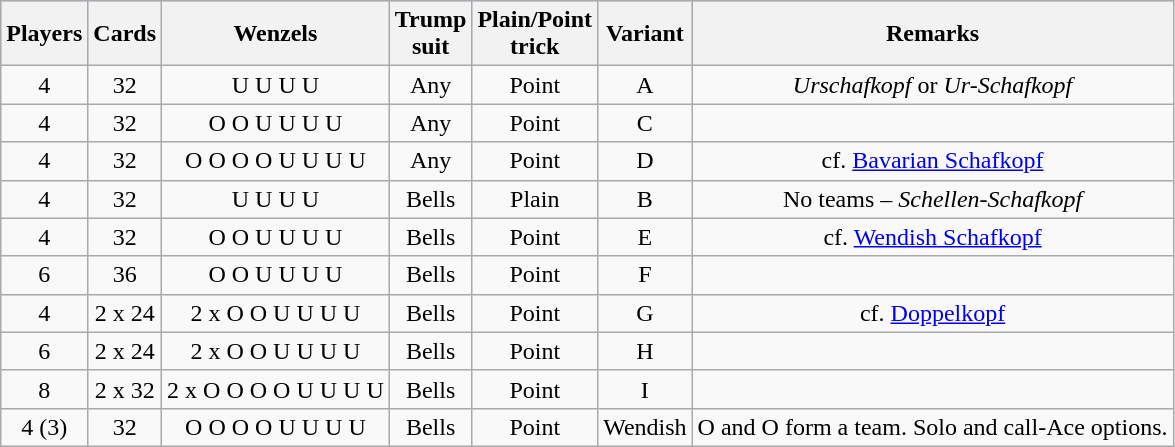<table class="wikitable"  style="float:center; text-align:center">
<tr style ="background:#B3B7FF">
<th>Players</th>
<th>Cards</th>
<th>Wenzels</th>
<th>Trump<br>suit</th>
<th>Plain/Point<br>trick</th>
<th>Variant</th>
<th>Remarks</th>
</tr>
<tr>
<td>4</td>
<td>32</td>
<td>U U U U</td>
<td>Any</td>
<td>Point</td>
<td>A</td>
<td><em>Urschafkopf</em> or <em>Ur-Schafkopf</em> </td>
</tr>
<tr>
<td>4</td>
<td>32</td>
<td>O O U U U U</td>
<td>Any</td>
<td>Point</td>
<td>C</td>
<td></td>
</tr>
<tr>
<td>4</td>
<td>32</td>
<td>O O O O U U U U</td>
<td>Any</td>
<td>Point</td>
<td>D</td>
<td>cf. <a href='#'>Bavarian Schafkopf</a></td>
</tr>
<tr>
<td>4</td>
<td>32</td>
<td>U U U U</td>
<td>Bells</td>
<td>Plain</td>
<td>B</td>
<td>No teams – <em>Schellen-Schafkopf</em> </td>
</tr>
<tr>
<td>4</td>
<td>32</td>
<td>O O U U U U</td>
<td>Bells</td>
<td>Point</td>
<td>E</td>
<td>cf. <a href='#'>Wendish Schafkopf</a></td>
</tr>
<tr>
<td>6</td>
<td>36</td>
<td>O O U U U U</td>
<td>Bells</td>
<td>Point</td>
<td>F</td>
<td></td>
</tr>
<tr>
<td>4</td>
<td>2 x 24</td>
<td>2 x O O U U U U</td>
<td>Bells</td>
<td>Point</td>
<td>G</td>
<td>cf. <a href='#'>Doppelkopf</a></td>
</tr>
<tr>
<td>6</td>
<td>2 x 24</td>
<td>2 x O O U U U U</td>
<td>Bells</td>
<td>Point</td>
<td>H</td>
<td></td>
</tr>
<tr>
<td>8</td>
<td>2 x 32</td>
<td>2 x O O O O U U U U</td>
<td>Bells</td>
<td>Point</td>
<td>I</td>
<td></td>
</tr>
<tr>
<td>4 (3)</td>
<td>32</td>
<td>O O O O U U U U</td>
<td>Bells</td>
<td>Point</td>
<td>Wendish</td>
<td>O and O form a team. Solo and call-Ace options.</td>
</tr>
</table>
